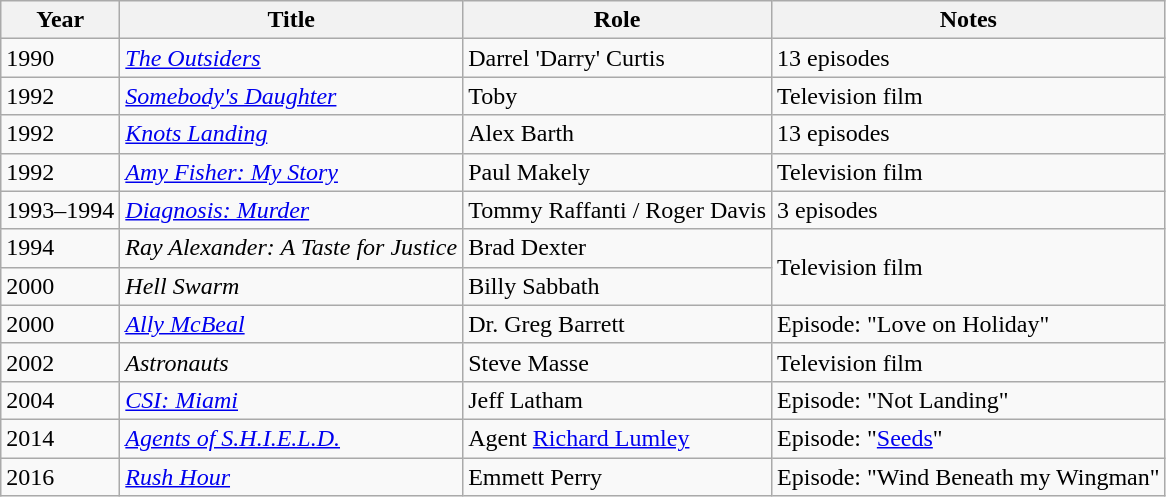<table class="wikitable sortable">
<tr>
<th>Year</th>
<th>Title</th>
<th>Role</th>
<th>Notes</th>
</tr>
<tr>
<td>1990</td>
<td><a href='#'><em>The Outsiders</em></a></td>
<td>Darrel 'Darry' Curtis</td>
<td>13 episodes</td>
</tr>
<tr>
<td>1992</td>
<td><a href='#'><em>Somebody's Daughter</em></a></td>
<td>Toby</td>
<td>Television film</td>
</tr>
<tr>
<td>1992</td>
<td><em><a href='#'>Knots Landing</a></em></td>
<td>Alex Barth</td>
<td>13 episodes</td>
</tr>
<tr>
<td>1992</td>
<td><em><a href='#'>Amy Fisher: My Story</a></em></td>
<td>Paul Makely</td>
<td>Television film</td>
</tr>
<tr>
<td>1993–1994</td>
<td><em><a href='#'>Diagnosis: Murder</a></em></td>
<td>Tommy Raffanti / Roger Davis</td>
<td>3 episodes</td>
</tr>
<tr>
<td>1994</td>
<td><em>Ray Alexander: A Taste for Justice</em></td>
<td>Brad Dexter</td>
<td rowspan="2">Television film</td>
</tr>
<tr>
<td>2000</td>
<td><em>Hell Swarm</em></td>
<td>Billy Sabbath</td>
</tr>
<tr>
<td>2000</td>
<td><em><a href='#'>Ally McBeal</a></em></td>
<td>Dr. Greg Barrett</td>
<td>Episode: "Love on Holiday"</td>
</tr>
<tr>
<td>2002</td>
<td><em>Astronauts</em></td>
<td>Steve Masse</td>
<td>Television film</td>
</tr>
<tr>
<td>2004</td>
<td><em><a href='#'>CSI: Miami</a></em></td>
<td>Jeff Latham</td>
<td>Episode: "Not Landing"</td>
</tr>
<tr>
<td>2014</td>
<td><em><a href='#'>Agents of S.H.I.E.L.D.</a></em></td>
<td>Agent <a href='#'>Richard Lumley</a></td>
<td>Episode: "<a href='#'>Seeds</a>"</td>
</tr>
<tr>
<td>2016</td>
<td><a href='#'><em>Rush Hour</em></a></td>
<td>Emmett Perry</td>
<td>Episode: "Wind Beneath my Wingman"</td>
</tr>
</table>
